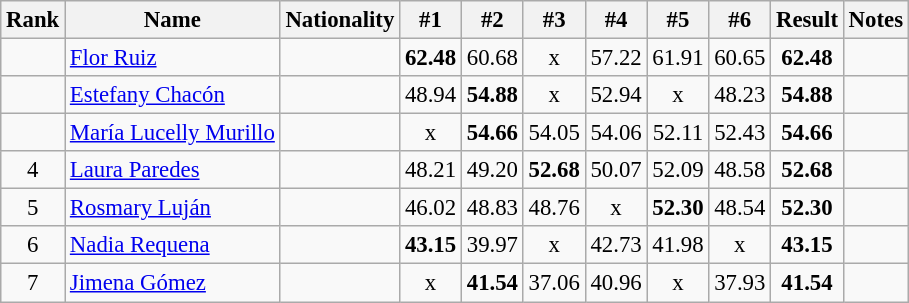<table class="wikitable sortable" style="text-align:center;font-size:95%">
<tr>
<th>Rank</th>
<th>Name</th>
<th>Nationality</th>
<th>#1</th>
<th>#2</th>
<th>#3</th>
<th>#4</th>
<th>#5</th>
<th>#6</th>
<th>Result</th>
<th>Notes</th>
</tr>
<tr>
<td></td>
<td align=left><a href='#'>Flor Ruiz</a></td>
<td align=left></td>
<td><strong>62.48</strong></td>
<td>60.68</td>
<td>x</td>
<td>57.22</td>
<td>61.91</td>
<td>60.65</td>
<td><strong>62.48</strong></td>
<td><strong></strong></td>
</tr>
<tr>
<td></td>
<td align=left><a href='#'>Estefany Chacón</a></td>
<td align=left></td>
<td>48.94</td>
<td><strong>54.88</strong></td>
<td>x</td>
<td>52.94</td>
<td>x</td>
<td>48.23</td>
<td><strong>54.88</strong></td>
<td></td>
</tr>
<tr>
<td></td>
<td align=left><a href='#'>María Lucelly Murillo</a></td>
<td align=left></td>
<td>x</td>
<td><strong>54.66</strong></td>
<td>54.05</td>
<td>54.06</td>
<td>52.11</td>
<td>52.43</td>
<td><strong>54.66</strong></td>
<td></td>
</tr>
<tr>
<td>4</td>
<td align=left><a href='#'>Laura Paredes</a></td>
<td align=left></td>
<td>48.21</td>
<td>49.20</td>
<td><strong>52.68</strong></td>
<td>50.07</td>
<td>52.09</td>
<td>48.58</td>
<td><strong>52.68</strong></td>
<td></td>
</tr>
<tr>
<td>5</td>
<td align=left><a href='#'>Rosmary Luján</a></td>
<td align=left></td>
<td>46.02</td>
<td>48.83</td>
<td>48.76</td>
<td>x</td>
<td><strong>52.30</strong></td>
<td>48.54</td>
<td><strong>52.30</strong></td>
<td></td>
</tr>
<tr>
<td>6</td>
<td align=left><a href='#'>Nadia Requena</a></td>
<td align=left></td>
<td><strong>43.15</strong></td>
<td>39.97</td>
<td>x</td>
<td>42.73</td>
<td>41.98</td>
<td>x</td>
<td><strong>43.15</strong></td>
<td></td>
</tr>
<tr>
<td>7</td>
<td align=left><a href='#'>Jimena Gómez</a></td>
<td align=left></td>
<td>x</td>
<td><strong>41.54</strong></td>
<td>37.06</td>
<td>40.96</td>
<td>x</td>
<td>37.93</td>
<td><strong>41.54</strong></td>
<td></td>
</tr>
</table>
